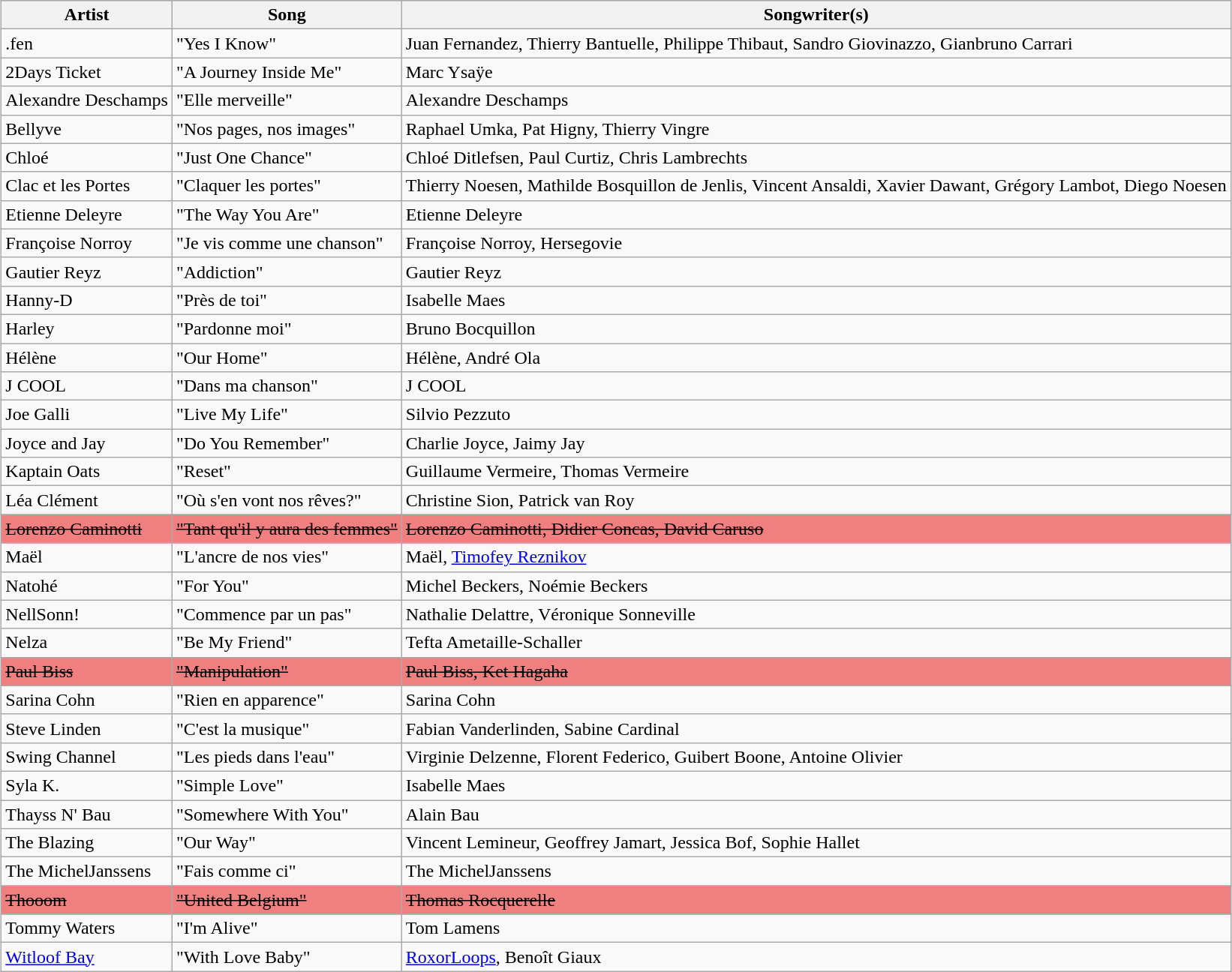<table class="sortable wikitable" style="margin: 1em auto 1em auto">
<tr bgcolor="#CCCCCC">
<th>Artist</th>
<th>Song</th>
<th>Songwriter(s)</th>
</tr>
<tr>
<td>.fen</td>
<td>"Yes I Know"</td>
<td>Juan Fernandez, Thierry Bantuelle, Philippe Thibaut, Sandro Giovinazzo, Gianbruno Carrari</td>
</tr>
<tr>
<td>2Days Ticket</td>
<td>"A Journey Inside Me"</td>
<td>Marc Ysaÿe</td>
</tr>
<tr>
<td>Alexandre Deschamps</td>
<td>"Elle merveille"</td>
<td>Alexandre Deschamps</td>
</tr>
<tr>
<td>Bellyve</td>
<td>"Nos pages, nos images"</td>
<td>Raphael Umka, Pat Higny, Thierry Vingre</td>
</tr>
<tr>
<td>Chloé</td>
<td>"Just One Chance"</td>
<td>Chloé Ditlefsen, Paul Curtiz, Chris Lambrechts</td>
</tr>
<tr>
<td>Clac et les Portes</td>
<td>"Claquer les portes"</td>
<td>Thierry Noesen, Mathilde Bosquillon de Jenlis, Vincent Ansaldi, Xavier Dawant, Grégory Lambot, Diego Noesen</td>
</tr>
<tr>
<td>Etienne Deleyre</td>
<td>"The Way You Are"</td>
<td>Etienne Deleyre</td>
</tr>
<tr>
<td>Françoise Norroy</td>
<td>"Je vis comme une chanson"</td>
<td>Françoise Norroy, Hersegovie</td>
</tr>
<tr>
<td>Gautier Reyz</td>
<td>"Addiction"</td>
<td>Gautier Reyz</td>
</tr>
<tr>
<td>Hanny-D</td>
<td>"Près de toi"</td>
<td>Isabelle Maes</td>
</tr>
<tr>
<td>Harley</td>
<td>"Pardonne moi"</td>
<td>Bruno Bocquillon</td>
</tr>
<tr>
<td>Hélène</td>
<td>"Our Home"</td>
<td>Hélène, André Ola</td>
</tr>
<tr>
<td>J COOL</td>
<td>"Dans ma chanson"</td>
<td>J COOL</td>
</tr>
<tr>
<td>Joe Galli</td>
<td>"Live My Life"</td>
<td>Silvio Pezzuto</td>
</tr>
<tr>
<td>Joyce and Jay</td>
<td>"Do You Remember"</td>
<td>Charlie Joyce, Jaimy Jay</td>
</tr>
<tr>
<td>Kaptain Oats</td>
<td>"Reset"</td>
<td>Guillaume Vermeire, Thomas Vermeire</td>
</tr>
<tr>
<td>Léa Clément</td>
<td>"Où s'en vont nos rêves?"</td>
<td>Christine Sion, Patrick van Roy</td>
</tr>
<tr style="background:#F08080;">
<td><s>Lorenzo Caminotti</s></td>
<td><s>"Tant qu'il y aura des femmes"</s></td>
<td><s>Lorenzo Caminotti, Didier Concas, David Caruso</s></td>
</tr>
<tr>
<td>Maël</td>
<td>"L'ancre de nos vies"</td>
<td>Maël, <a href='#'>Timofey Reznikov</a></td>
</tr>
<tr>
<td>Natohé</td>
<td>"For You"</td>
<td>Michel Beckers, Noémie Beckers</td>
</tr>
<tr>
<td>NellSonn!</td>
<td>"Commence par un pas"</td>
<td>Nathalie Delattre, Véronique Sonneville</td>
</tr>
<tr>
<td>Nelza</td>
<td>"Be My Friend"</td>
<td>Tefta Ametaille-Schaller</td>
</tr>
<tr style="background:#F08080;">
<td><s>Paul Biss</s></td>
<td><s>"Manipulation"</s></td>
<td><s>Paul Biss, Ket Hagaha</s></td>
</tr>
<tr>
<td>Sarina Cohn</td>
<td>"Rien en apparence"</td>
<td>Sarina Cohn</td>
</tr>
<tr>
<td>Steve Linden</td>
<td>"C'est la musique"</td>
<td>Fabian Vanderlinden, Sabine Cardinal</td>
</tr>
<tr>
<td>Swing Channel</td>
<td>"Les pieds dans l'eau"</td>
<td>Virginie Delzenne, Florent Federico, Guibert Boone, Antoine Olivier</td>
</tr>
<tr>
<td>Syla K.</td>
<td>"Simple Love"</td>
<td>Isabelle Maes</td>
</tr>
<tr>
<td>Thayss N' Bau</td>
<td>"Somewhere With You"</td>
<td>Alain Bau</td>
</tr>
<tr>
<td>The Blazing</td>
<td>"Our Way"</td>
<td>Vincent Lemineur, Geoffrey Jamart, Jessica Bof, Sophie Hallet</td>
</tr>
<tr>
<td>The MichelJanssens</td>
<td>"Fais comme ci"</td>
<td>The MichelJanssens</td>
</tr>
<tr style="background:#F08080;">
<td><s>Thooom</s></td>
<td><s>"United Belgium"</s></td>
<td><s>Thomas Rocquerelle</s></td>
</tr>
<tr>
<td>Tommy Waters</td>
<td>"I'm Alive"</td>
<td>Tom Lamens</td>
</tr>
<tr>
<td><a href='#'>Witloof Bay</a></td>
<td>"With Love Baby"</td>
<td><a href='#'>RoxorLoops</a>, Benoît Giaux</td>
</tr>
</table>
